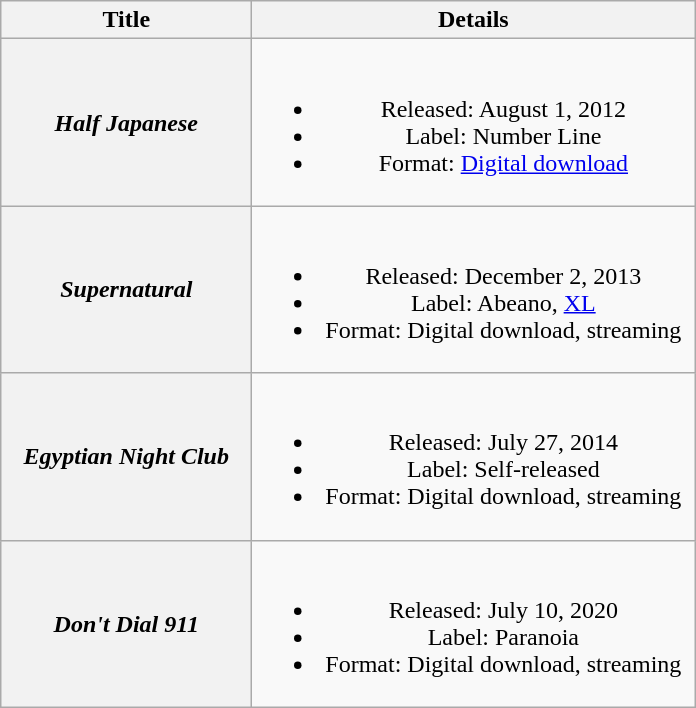<table class="wikitable plainrowheaders" style="text-align:center;">
<tr>
<th scope="col" style="width:10em;">Title</th>
<th scope="col" style="width:18em;">Details</th>
</tr>
<tr>
<th scope="row"><em>Half Japanese</em></th>
<td><br><ul><li>Released: August 1, 2012</li><li>Label: Number Line</li><li>Format: <a href='#'>Digital download</a></li></ul></td>
</tr>
<tr>
<th scope="row"><em>Supernatural</em></th>
<td><br><ul><li>Released: December 2, 2013</li><li>Label: Abeano, <a href='#'>XL</a></li><li>Format: Digital download, streaming</li></ul></td>
</tr>
<tr>
<th scope="row"><em>Egyptian Night Club</em></th>
<td><br><ul><li>Released: July 27, 2014</li><li>Label: Self-released</li><li>Format: Digital download, streaming</li></ul></td>
</tr>
<tr>
<th scope="row"><em>Don't Dial 911</em><br></th>
<td><br><ul><li>Released: July 10, 2020</li><li>Label: Paranoia</li><li>Format: Digital download, streaming</li></ul></td>
</tr>
</table>
